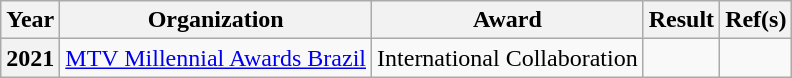<table class="wikitable plainrowheaders">
<tr align=center>
<th scope="col">Year</th>
<th scope="col">Organization</th>
<th scope="col">Award</th>
<th scope="col">Result</th>
<th scope="col">Ref(s)</th>
</tr>
<tr>
<th scope="row">2021</th>
<td><a href='#'>MTV Millennial Awards Brazil</a></td>
<td>International Collaboration</td>
<td></td>
<td style="text-align:center;"></td>
</tr>
</table>
